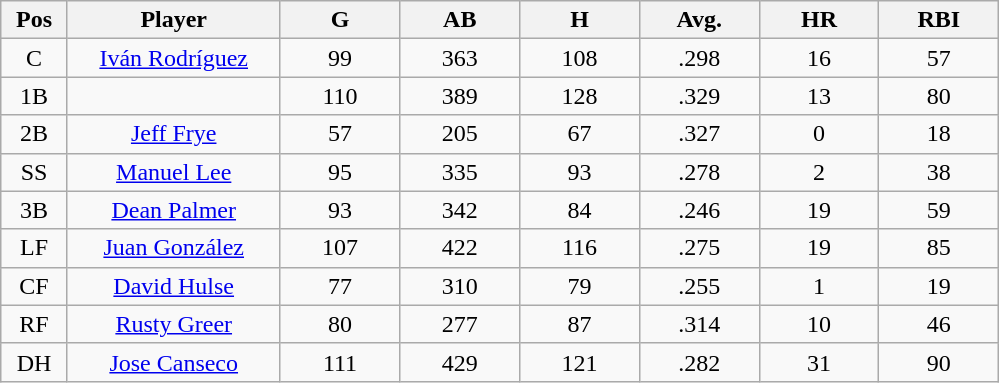<table class="wikitable sortable">
<tr>
<th bgcolor="#DDDDFF" width="5%">Pos</th>
<th bgcolor="#DDDDFF" width="16%">Player</th>
<th bgcolor="#DDDDFF" width="9%">G</th>
<th bgcolor="#DDDDFF" width="9%">AB</th>
<th bgcolor="#DDDDFF" width="9%">H</th>
<th bgcolor="#DDDDFF" width="9%">Avg.</th>
<th bgcolor="#DDDDFF" width="9%">HR</th>
<th bgcolor="#DDDDFF" width="9%">RBI</th>
</tr>
<tr align="center">
<td>C</td>
<td><a href='#'>Iván Rodríguez</a></td>
<td>99</td>
<td>363</td>
<td>108</td>
<td>.298</td>
<td>16</td>
<td>57</td>
</tr>
<tr align=center>
<td>1B</td>
<td></td>
<td>110</td>
<td>389</td>
<td>128</td>
<td>.329</td>
<td>13</td>
<td>80</td>
</tr>
<tr align="center">
<td>2B</td>
<td><a href='#'>Jeff Frye</a></td>
<td>57</td>
<td>205</td>
<td>67</td>
<td>.327</td>
<td>0</td>
<td>18</td>
</tr>
<tr align=center>
<td>SS</td>
<td><a href='#'>Manuel Lee</a></td>
<td>95</td>
<td>335</td>
<td>93</td>
<td>.278</td>
<td>2</td>
<td>38</td>
</tr>
<tr align=center>
<td>3B</td>
<td><a href='#'>Dean Palmer</a></td>
<td>93</td>
<td>342</td>
<td>84</td>
<td>.246</td>
<td>19</td>
<td>59</td>
</tr>
<tr align=center>
<td>LF</td>
<td><a href='#'>Juan González</a></td>
<td>107</td>
<td>422</td>
<td>116</td>
<td>.275</td>
<td>19</td>
<td>85</td>
</tr>
<tr align=center>
<td>CF</td>
<td><a href='#'>David Hulse</a></td>
<td>77</td>
<td>310</td>
<td>79</td>
<td>.255</td>
<td>1</td>
<td>19</td>
</tr>
<tr align=center>
<td>RF</td>
<td><a href='#'>Rusty Greer</a></td>
<td>80</td>
<td>277</td>
<td>87</td>
<td>.314</td>
<td>10</td>
<td>46</td>
</tr>
<tr align=center>
<td>DH</td>
<td><a href='#'>Jose Canseco</a></td>
<td>111</td>
<td>429</td>
<td>121</td>
<td>.282</td>
<td>31</td>
<td>90</td>
</tr>
</table>
